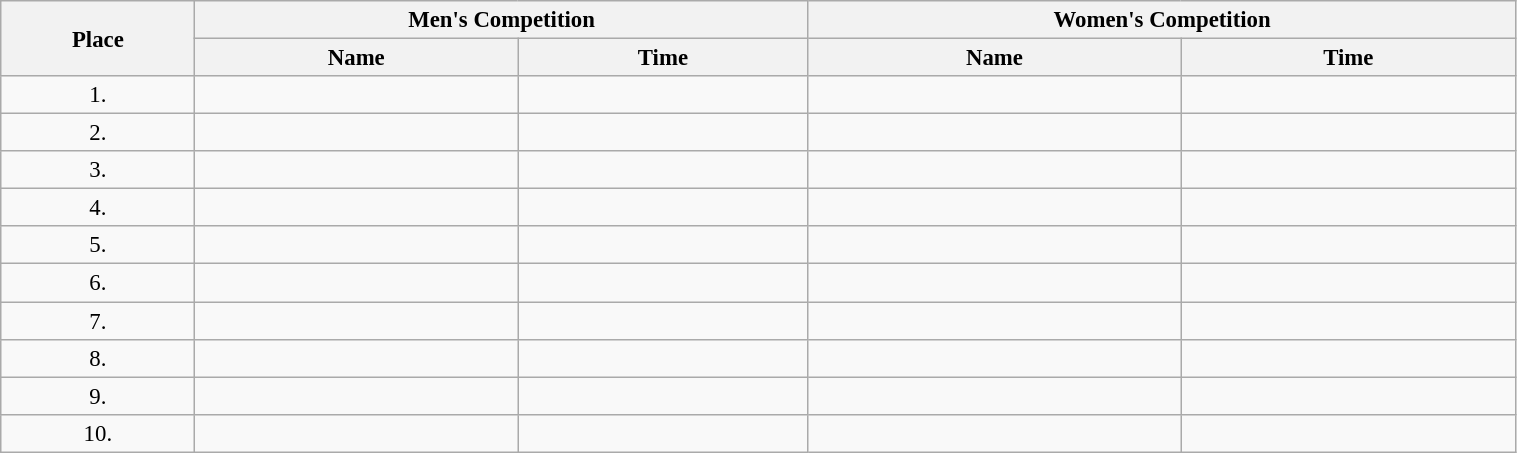<table class=wikitable style="font-size:95%" width="80%">
<tr>
<th rowspan="2">Place</th>
<th colspan="2">Men's Competition</th>
<th colspan="2">Women's Competition</th>
</tr>
<tr>
<th>Name</th>
<th>Time</th>
<th>Name</th>
<th>Time</th>
</tr>
<tr>
<td align="center">1.</td>
<td></td>
<td></td>
<td></td>
<td></td>
</tr>
<tr>
<td align="center">2.</td>
<td></td>
<td></td>
<td></td>
<td></td>
</tr>
<tr>
<td align="center">3.</td>
<td></td>
<td></td>
<td></td>
<td></td>
</tr>
<tr>
<td align="center">4.</td>
<td></td>
<td></td>
<td></td>
<td></td>
</tr>
<tr>
<td align="center">5.</td>
<td></td>
<td></td>
<td></td>
<td></td>
</tr>
<tr>
<td align="center">6.</td>
<td></td>
<td></td>
<td></td>
<td></td>
</tr>
<tr>
<td align="center">7.</td>
<td></td>
<td></td>
<td></td>
<td></td>
</tr>
<tr>
<td align="center">8.</td>
<td></td>
<td></td>
<td></td>
<td></td>
</tr>
<tr>
<td align="center">9.</td>
<td></td>
<td></td>
<td></td>
<td></td>
</tr>
<tr>
<td align="center">10.</td>
<td></td>
<td></td>
<td></td>
<td></td>
</tr>
</table>
